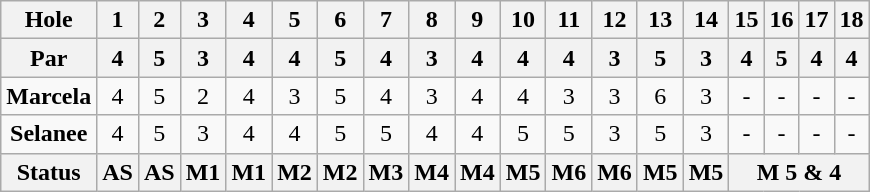<table class="wikitable" style="text-align:center;">
<tr>
<th>Hole</th>
<th>1</th>
<th>2</th>
<th>3</th>
<th>4</th>
<th>5</th>
<th>6</th>
<th>7</th>
<th>8</th>
<th>9</th>
<th>10</th>
<th>11</th>
<th>12</th>
<th>13</th>
<th>14</th>
<th>15</th>
<th>16</th>
<th>17</th>
<th>18</th>
</tr>
<tr>
<th>Par</th>
<th>4</th>
<th>5</th>
<th>3</th>
<th>4</th>
<th>4</th>
<th>5</th>
<th>4</th>
<th>3</th>
<th>4</th>
<th>4</th>
<th>4</th>
<th>3</th>
<th>5</th>
<th>3</th>
<th>4</th>
<th>5</th>
<th>4</th>
<th>4</th>
</tr>
<tr>
<td><strong>Marcela</strong></td>
<td>4</td>
<td>5</td>
<td>2</td>
<td>4</td>
<td>3</td>
<td>5</td>
<td>4</td>
<td>3</td>
<td>4</td>
<td>4</td>
<td>3</td>
<td>3</td>
<td>6</td>
<td>3</td>
<td>-</td>
<td>-</td>
<td>-</td>
<td>-</td>
</tr>
<tr>
<td><strong>Selanee</strong></td>
<td>4</td>
<td>5</td>
<td>3</td>
<td>4</td>
<td>4</td>
<td>5</td>
<td>5</td>
<td>4</td>
<td>4</td>
<td>5</td>
<td>5</td>
<td>3</td>
<td>5</td>
<td>3</td>
<td>-</td>
<td>-</td>
<td>-</td>
<td>-</td>
</tr>
<tr>
<th>Status</th>
<th>AS</th>
<th>AS</th>
<th>M1</th>
<th>M1</th>
<th>M2</th>
<th>M2</th>
<th>M3</th>
<th>M4</th>
<th>M4</th>
<th>M5</th>
<th>M6</th>
<th>M6</th>
<th>M5</th>
<th>M5</th>
<th colspan="4">M 5 & 4</th>
</tr>
</table>
